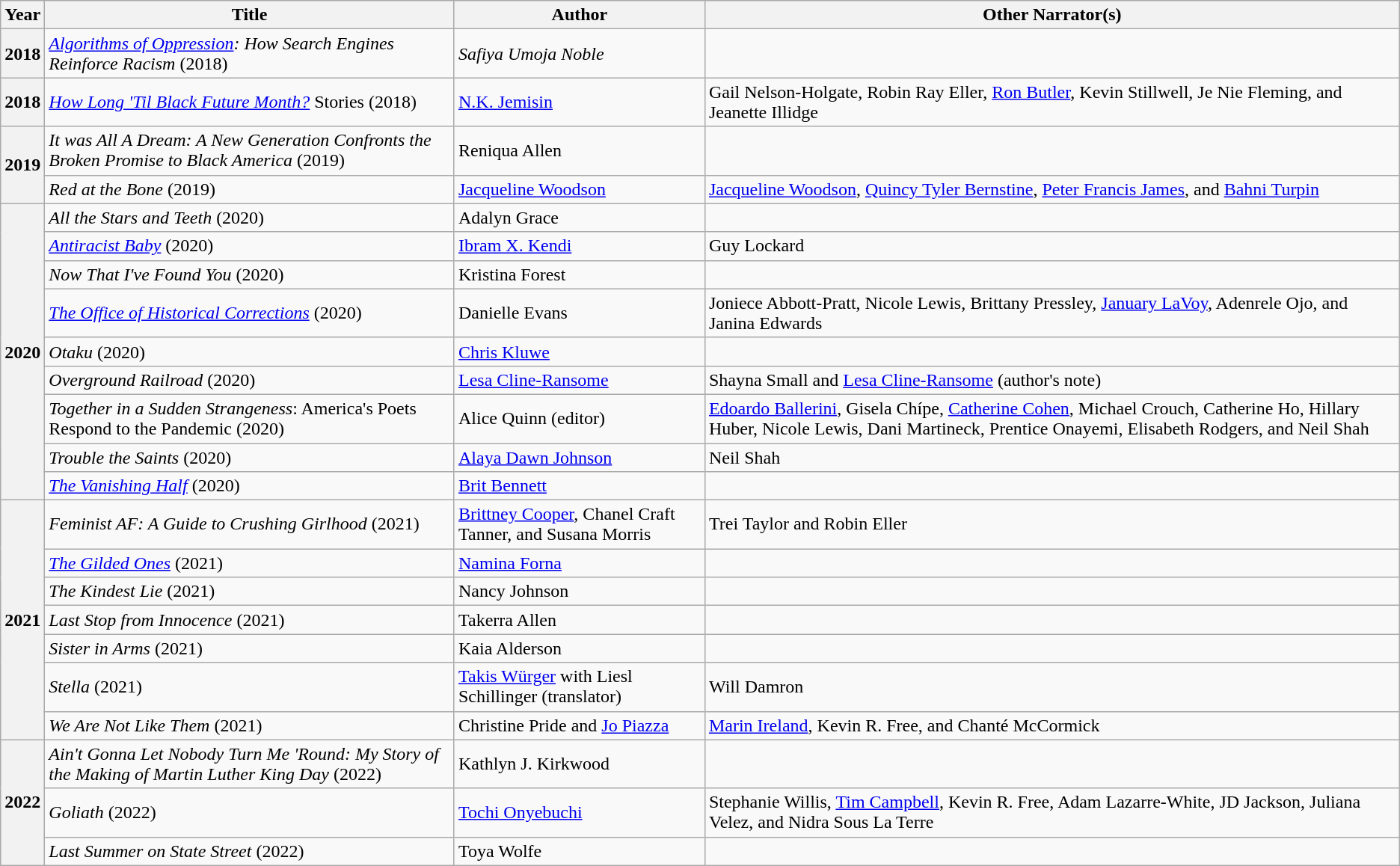<table class="wikitable sortable mw-collapsible">
<tr>
<th>Year</th>
<th>Title</th>
<th>Author</th>
<th>Other Narrator(s)</th>
</tr>
<tr>
<th>2018</th>
<td><em><a href='#'>Algorithms of Oppression</a>: How Search Engines Reinforce Racism</em> (2018)</td>
<td><em>Safiya Umoja Noble</em></td>
<td></td>
</tr>
<tr>
<th>2018</th>
<td><em><a href='#'>How Long 'Til Black Future Month?</a></em> Stories (2018)</td>
<td><a href='#'>N.K. Jemisin</a></td>
<td>Gail Nelson-Holgate, Robin Ray Eller, <a href='#'>Ron Butler</a>, Kevin Stillwell, Je Nie Fleming, and Jeanette Illidge</td>
</tr>
<tr>
<th rowspan="2">2019</th>
<td><em>It was All A Dream: A New Generation Confronts the Broken Promise to Black America</em> (2019)</td>
<td>Reniqua Allen</td>
<td></td>
</tr>
<tr>
<td><em>Red at the Bone</em> (2019)</td>
<td><a href='#'>Jacqueline Woodson</a></td>
<td><a href='#'>Jacqueline Woodson</a>, <a href='#'>Quincy Tyler Bernstine</a>, <a href='#'>Peter Francis James</a>, and <a href='#'>Bahni Turpin</a></td>
</tr>
<tr>
<th rowspan="9">2020</th>
<td><em>All the Stars and Teeth</em> (2020)</td>
<td>Adalyn Grace</td>
<td></td>
</tr>
<tr>
<td><em><a href='#'>Antiracist Baby</a></em> (2020)</td>
<td><a href='#'>Ibram X. Kendi</a></td>
<td>Guy Lockard</td>
</tr>
<tr>
<td><em>Now That I've Found You</em> (2020)</td>
<td>Kristina Forest</td>
<td></td>
</tr>
<tr>
<td><em><a href='#'>The Office of Historical Corrections</a></em> (2020)</td>
<td>Danielle Evans</td>
<td>Joniece Abbott-Pratt, Nicole Lewis, Brittany Pressley, <a href='#'>January LaVoy</a>, Adenrele Ojo, and Janina Edwards</td>
</tr>
<tr>
<td><em>Otaku</em> (2020)</td>
<td><a href='#'>Chris Kluwe</a></td>
<td></td>
</tr>
<tr>
<td><em>Overground Railroad</em> (2020)</td>
<td><a href='#'>Lesa Cline-Ransome</a></td>
<td>Shayna Small and <a href='#'>Lesa Cline-Ransome</a> (author's note)</td>
</tr>
<tr>
<td><em>Together in a Sudden Strangeness</em>: America's Poets Respond to the Pandemic (2020)</td>
<td>Alice Quinn (editor)</td>
<td><a href='#'>Edoardo Ballerini</a>, Gisela Chípe, <a href='#'>Catherine Cohen</a>, Michael Crouch, Catherine Ho, Hillary Huber, Nicole Lewis, Dani Martineck, Prentice Onayemi, Elisabeth Rodgers, and  Neil Shah</td>
</tr>
<tr>
<td><em>Trouble the Saints</em> (2020)</td>
<td><a href='#'>Alaya Dawn Johnson</a></td>
<td>Neil Shah</td>
</tr>
<tr>
<td><em><a href='#'>The Vanishing Half</a></em> (2020)</td>
<td><a href='#'>Brit Bennett</a></td>
<td></td>
</tr>
<tr>
<th rowspan="7">2021</th>
<td><em>Feminist AF: A Guide to Crushing Girlhood</em> (2021)</td>
<td><a href='#'>Brittney Cooper</a>, Chanel Craft Tanner, and Susana Morris</td>
<td>Trei Taylor and Robin Eller</td>
</tr>
<tr>
<td><em><a href='#'>The Gilded Ones</a></em> (2021)</td>
<td><a href='#'>Namina Forna</a></td>
<td></td>
</tr>
<tr>
<td><em>The Kindest Lie</em> (2021)</td>
<td>Nancy Johnson</td>
<td></td>
</tr>
<tr>
<td><em>Last Stop from Innocence</em> (2021)</td>
<td>Takerra Allen</td>
<td></td>
</tr>
<tr>
<td><em>Sister in Arms</em> (2021)</td>
<td>Kaia Alderson</td>
<td></td>
</tr>
<tr>
<td><em>Stella</em> (2021)</td>
<td><a href='#'>Takis Würger</a> with Liesl Schillinger (translator)</td>
<td>Will Damron</td>
</tr>
<tr>
<td><em>We Are Not Like Them</em> (2021)</td>
<td>Christine Pride and <a href='#'>Jo Piazza</a></td>
<td><a href='#'>Marin Ireland</a>, Kevin R. Free, and Chanté McCormick</td>
</tr>
<tr>
<th rowspan="3">2022</th>
<td><em>Ain't Gonna Let Nobody Turn Me 'Round: My Story of the Making of Martin Luther King Day</em> (2022)</td>
<td>Kathlyn J. Kirkwood</td>
<td></td>
</tr>
<tr>
<td><em>Goliath</em> (2022)</td>
<td><a href='#'>Tochi Onyebuchi</a></td>
<td>Stephanie Willis, <a href='#'>Tim Campbell</a>, Kevin R. Free, Adam Lazarre-White, JD Jackson, Juliana Velez, and Nidra Sous La Terre</td>
</tr>
<tr>
<td><em>Last Summer on State Street</em> (2022)</td>
<td>Toya Wolfe</td>
<td></td>
</tr>
</table>
